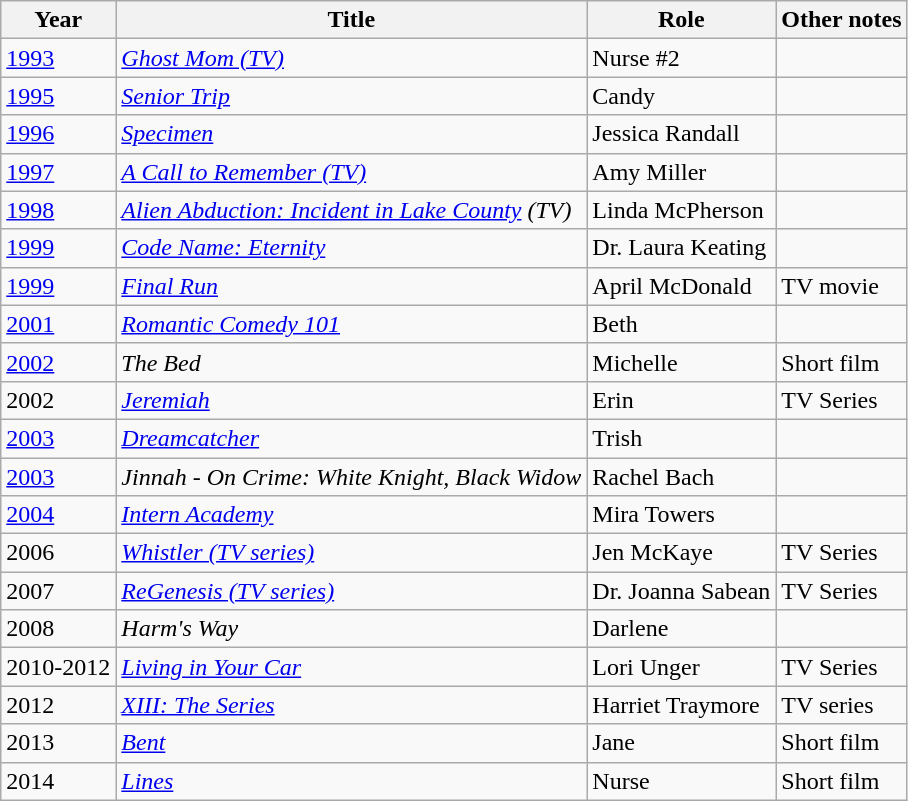<table class="wikitable sortable">
<tr>
<th>Year</th>
<th>Title</th>
<th>Role</th>
<th class="unsortable">Other notes</th>
</tr>
<tr>
<td><a href='#'>1993</a></td>
<td><em><a href='#'>Ghost Mom (TV)</a></em></td>
<td>Nurse #2</td>
<td></td>
</tr>
<tr>
<td><a href='#'>1995</a></td>
<td><em><a href='#'>Senior Trip</a></em></td>
<td>Candy</td>
<td></td>
</tr>
<tr>
<td><a href='#'>1996</a></td>
<td><em><a href='#'>Specimen</a></em></td>
<td>Jessica Randall</td>
<td></td>
</tr>
<tr>
<td><a href='#'>1997</a></td>
<td data-sort-value="Call to Remember, A"><em><a href='#'>A Call to Remember (TV)</a></em></td>
<td>Amy Miller</td>
<td></td>
</tr>
<tr>
<td><a href='#'>1998</a></td>
<td><em><a href='#'>Alien Abduction: Incident in Lake County</a> (TV)</em></td>
<td>Linda McPherson</td>
<td></td>
</tr>
<tr>
<td><a href='#'>1999</a></td>
<td><em><a href='#'>Code Name: Eternity</a></em></td>
<td>Dr. Laura Keating</td>
<td></td>
</tr>
<tr>
<td><a href='#'>1999</a></td>
<td><em><a href='#'>Final Run</a></em></td>
<td>April McDonald</td>
<td>TV movie</td>
</tr>
<tr>
<td><a href='#'>2001</a></td>
<td><em><a href='#'>Romantic Comedy 101</a></em></td>
<td>Beth</td>
<td></td>
</tr>
<tr>
<td><a href='#'>2002</a></td>
<td data-sort-value="Bed, The"><em>The Bed</em></td>
<td>Michelle</td>
<td>Short film</td>
</tr>
<tr>
<td>2002</td>
<td><em><a href='#'>Jeremiah</a></em></td>
<td>Erin</td>
<td>TV Series</td>
</tr>
<tr>
<td><a href='#'>2003</a></td>
<td><em><a href='#'>Dreamcatcher</a></em></td>
<td>Trish</td>
<td></td>
</tr>
<tr>
<td><a href='#'>2003</a></td>
<td><em>Jinnah - On Crime: White Knight, Black Widow</em></td>
<td>Rachel Bach</td>
<td></td>
</tr>
<tr>
<td><a href='#'>2004</a></td>
<td><em><a href='#'>Intern Academy</a></em></td>
<td>Mira Towers</td>
<td></td>
</tr>
<tr>
<td>2006</td>
<td><em><a href='#'>Whistler (TV series)</a></em></td>
<td>Jen McKaye</td>
<td>TV Series</td>
</tr>
<tr>
<td>2007</td>
<td><em><a href='#'>ReGenesis (TV series)</a></em></td>
<td>Dr. Joanna Sabean</td>
<td>TV Series</td>
</tr>
<tr>
<td>2008</td>
<td><em>Harm's Way</em></td>
<td>Darlene</td>
<td></td>
</tr>
<tr>
<td>2010-2012</td>
<td><em><a href='#'>Living in Your Car</a></em></td>
<td>Lori Unger</td>
<td>TV Series</td>
</tr>
<tr>
<td>2012</td>
<td><em><a href='#'>XIII: The Series</a></em></td>
<td>Harriet Traymore</td>
<td>TV series</td>
</tr>
<tr>
<td>2013</td>
<td><em><a href='#'>Bent</a></em></td>
<td>Jane</td>
<td>Short film</td>
</tr>
<tr>
<td>2014</td>
<td><em><a href='#'>Lines</a></em></td>
<td>Nurse</td>
<td>Short film</td>
</tr>
</table>
